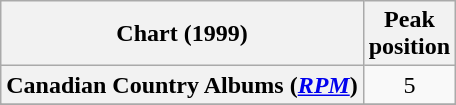<table class="wikitable sortable plainrowheaders" style="text-align:center">
<tr>
<th scope="col">Chart (1999)</th>
<th scope="col">Peak<br> position</th>
</tr>
<tr>
<th scope="row">Canadian Country Albums (<em><a href='#'>RPM</a></em>)</th>
<td>5</td>
</tr>
<tr>
</tr>
<tr>
</tr>
</table>
